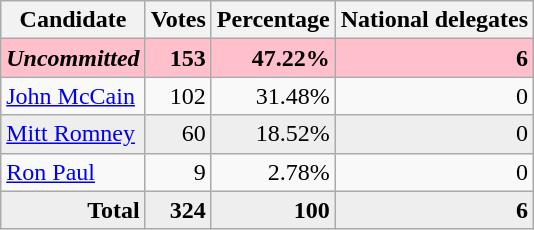<table class="wikitable" style="text-align:right;">
<tr>
<th>Candidate</th>
<th>Votes</th>
<th>Percentage</th>
<th>National delegates</th>
</tr>
<tr style="background:pink;">
<td style="text-align:left;"><strong><em>Uncommitted</em></strong></td>
<td><strong>153</strong></td>
<td><strong>47.22%</strong></td>
<td><strong>6</strong></td>
</tr>
<tr>
<td style="text-align:left;"><a href='#'>John McCain</a></td>
<td>102</td>
<td>31.48%</td>
<td>0</td>
</tr>
<tr style="background:#eee;">
<td style="text-align:left;"><a href='#'>Mitt Romney</a></td>
<td>60</td>
<td>18.52%</td>
<td>0</td>
</tr>
<tr>
<td style="text-align:left;"><a href='#'>Ron Paul</a></td>
<td>9</td>
<td>2.78%</td>
<td>0</td>
</tr>
<tr style="background:#eee;">
<td><strong>Total</strong></td>
<td><strong>324</strong></td>
<td><strong>100</strong></td>
<td><strong>6</strong></td>
</tr>
</table>
